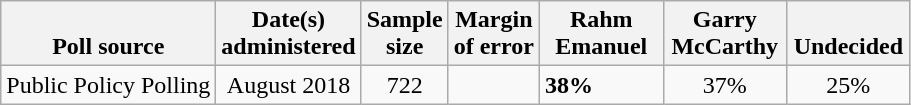<table class="wikitable">
<tr valign=bottom>
<th>Poll source</th>
<th>Date(s)<br>administered</th>
<th>Sample<br>size</th>
<th>Margin<br>of error</th>
<th style="width:75px;">Rahm<br>Emanuel</th>
<th style="width:75px;">Garry<br>McCarthy</th>
<th style="width:75px;">Undecided</th>
</tr>
<tr>
<td>Public Policy Polling</td>
<td align=center>August 2018</td>
<td align=center>722</td>
<td align=center></td>
<td><strong>38%</strong></td>
<td align=center>37%</td>
<td align=center>25%</td>
</tr>
</table>
